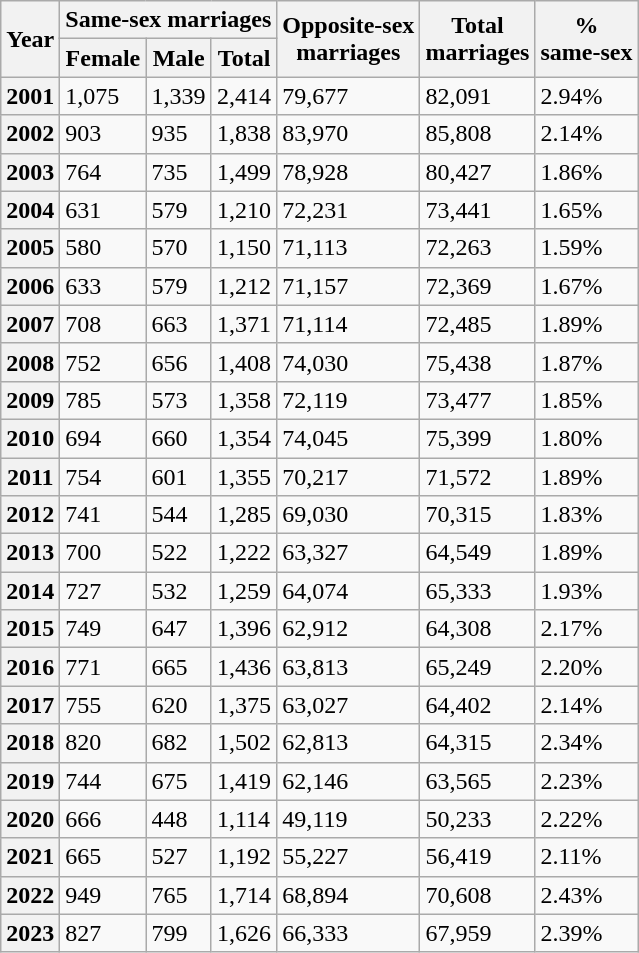<table class="wikitable sortable" style="text-align:left;">
<tr>
<th rowspan=2>Year</th>
<th colspan=3>Same-sex marriages</th>
<th rowspan=2>Opposite-sex<br> marriages</th>
<th rowspan=2>Total<br> marriages</th>
<th rowspan=2>%<br> same-sex</th>
</tr>
<tr>
<th>Female</th>
<th>Male</th>
<th>Total</th>
</tr>
<tr>
<th>2001</th>
<td>1,075</td>
<td>1,339</td>
<td>2,414</td>
<td>79,677</td>
<td>82,091</td>
<td>2.94%</td>
</tr>
<tr>
<th>2002</th>
<td>903</td>
<td>935</td>
<td>1,838</td>
<td>83,970</td>
<td>85,808</td>
<td>2.14%</td>
</tr>
<tr>
<th>2003</th>
<td>764</td>
<td>735</td>
<td>1,499</td>
<td>78,928</td>
<td>80,427</td>
<td>1.86%</td>
</tr>
<tr>
<th>2004</th>
<td>631</td>
<td>579</td>
<td>1,210</td>
<td>72,231</td>
<td>73,441</td>
<td>1.65%</td>
</tr>
<tr>
<th>2005</th>
<td>580</td>
<td>570</td>
<td>1,150</td>
<td>71,113</td>
<td>72,263</td>
<td>1.59%</td>
</tr>
<tr>
<th>2006</th>
<td>633</td>
<td>579</td>
<td>1,212</td>
<td>71,157</td>
<td>72,369</td>
<td>1.67%</td>
</tr>
<tr>
<th>2007</th>
<td>708</td>
<td>663</td>
<td>1,371</td>
<td>71,114</td>
<td>72,485</td>
<td>1.89%</td>
</tr>
<tr>
<th>2008</th>
<td>752</td>
<td>656</td>
<td>1,408</td>
<td>74,030</td>
<td>75,438</td>
<td>1.87%</td>
</tr>
<tr>
<th>2009</th>
<td>785</td>
<td>573</td>
<td>1,358</td>
<td>72,119</td>
<td>73,477</td>
<td>1.85%</td>
</tr>
<tr>
<th>2010</th>
<td>694</td>
<td>660</td>
<td>1,354</td>
<td>74,045</td>
<td>75,399</td>
<td>1.80%</td>
</tr>
<tr>
<th>2011</th>
<td>754</td>
<td>601</td>
<td>1,355</td>
<td>70,217</td>
<td>71,572</td>
<td>1.89%</td>
</tr>
<tr>
<th>2012</th>
<td>741</td>
<td>544</td>
<td>1,285</td>
<td>69,030</td>
<td>70,315</td>
<td>1.83%</td>
</tr>
<tr>
<th>2013</th>
<td>700</td>
<td>522</td>
<td>1,222</td>
<td>63,327</td>
<td>64,549</td>
<td>1.89%</td>
</tr>
<tr>
<th>2014</th>
<td>727</td>
<td>532</td>
<td>1,259</td>
<td>64,074</td>
<td>65,333</td>
<td>1.93%</td>
</tr>
<tr>
<th>2015</th>
<td>749</td>
<td>647</td>
<td>1,396</td>
<td>62,912</td>
<td>64,308</td>
<td>2.17%</td>
</tr>
<tr>
<th>2016</th>
<td>771</td>
<td>665</td>
<td>1,436</td>
<td>63,813</td>
<td>65,249</td>
<td>2.20%</td>
</tr>
<tr>
<th>2017</th>
<td>755</td>
<td>620</td>
<td>1,375</td>
<td>63,027</td>
<td>64,402</td>
<td>2.14%</td>
</tr>
<tr>
<th>2018</th>
<td>820</td>
<td>682</td>
<td>1,502</td>
<td>62,813</td>
<td>64,315</td>
<td>2.34%</td>
</tr>
<tr>
<th>2019</th>
<td>744</td>
<td>675</td>
<td>1,419</td>
<td>62,146</td>
<td>63,565</td>
<td>2.23%</td>
</tr>
<tr>
<th>2020</th>
<td>666</td>
<td>448</td>
<td>1,114</td>
<td>49,119</td>
<td>50,233</td>
<td>2.22%</td>
</tr>
<tr>
<th>2021</th>
<td>665</td>
<td>527</td>
<td>1,192</td>
<td>55,227</td>
<td>56,419</td>
<td>2.11%</td>
</tr>
<tr>
<th>2022</th>
<td>949</td>
<td>765</td>
<td>1,714</td>
<td>68,894</td>
<td>70,608</td>
<td>2.43%</td>
</tr>
<tr>
<th>2023</th>
<td>827</td>
<td>799</td>
<td>1,626</td>
<td>66,333</td>
<td>67,959</td>
<td>2.39%</td>
</tr>
</table>
